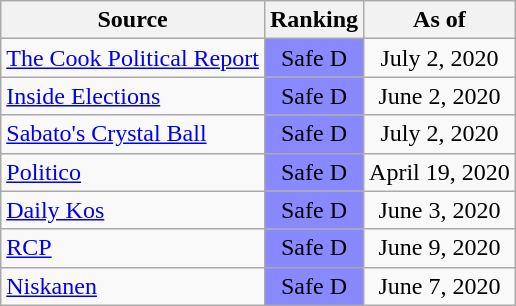<table class="wikitable" style="text-align:center">
<tr>
<th>Source</th>
<th>Ranking</th>
<th>As of</th>
</tr>
<tr>
<td align="left"><a href='#'>The Cook Political Report</a></td>
<td style="background:#88f" data-sort-value=-4>Safe D</td>
<td>July 2, 2020</td>
</tr>
<tr>
<td align="left"><a href='#'>Inside Elections</a></td>
<td style="background:#88f" data-sort-value=-4>Safe D</td>
<td>June 2, 2020</td>
</tr>
<tr>
<td align="left"><a href='#'>Sabato's Crystal Ball</a></td>
<td style="background:#88f" data-sort-value=-4>Safe D</td>
<td>July 2, 2020</td>
</tr>
<tr>
<td align="left"><a href='#'>Politico</a></td>
<td style="background:#88f" data-sort-value=-4>Safe D</td>
<td>April 19, 2020</td>
</tr>
<tr>
<td align="left"><a href='#'>Daily Kos</a></td>
<td style="background:#88f" data-sort-value=-4>Safe D</td>
<td>June 3, 2020</td>
</tr>
<tr>
<td align="left"><a href='#'>RCP</a></td>
<td style="background:#88f" data-sort-value=-4>Safe D</td>
<td>June 9, 2020</td>
</tr>
<tr>
<td align="left"><a href='#'>Niskanen</a></td>
<td style="background:#88f" data-sort-value=-4>Safe D</td>
<td>June 7, 2020</td>
</tr>
</table>
